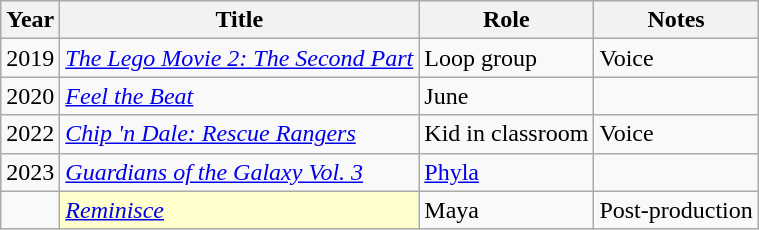<table class="wikitable sortable">
<tr>
<th>Year</th>
<th>Title</th>
<th>Role</th>
<th class="unsortable">Notes</th>
</tr>
<tr>
<td>2019</td>
<td><em><a href='#'>The Lego Movie 2: The Second Part</a></em></td>
<td>Loop group</td>
<td>Voice</td>
</tr>
<tr>
<td>2020</td>
<td><em><a href='#'>Feel the Beat</a></em></td>
<td>June</td>
<td></td>
</tr>
<tr>
<td>2022</td>
<td><em><a href='#'>Chip 'n Dale: Rescue Rangers</a></em></td>
<td>Kid in classroom</td>
<td>Voice</td>
</tr>
<tr>
<td>2023</td>
<td><em><a href='#'>Guardians of the Galaxy Vol. 3</a></em></td>
<td><a href='#'>Phyla</a></td>
<td></td>
</tr>
<tr>
<td></td>
<td style="background:#FFFFCC;"><em><a href='#'>Reminisce</a></em> </td>
<td>Maya</td>
<td>Post-production</td>
</tr>
</table>
